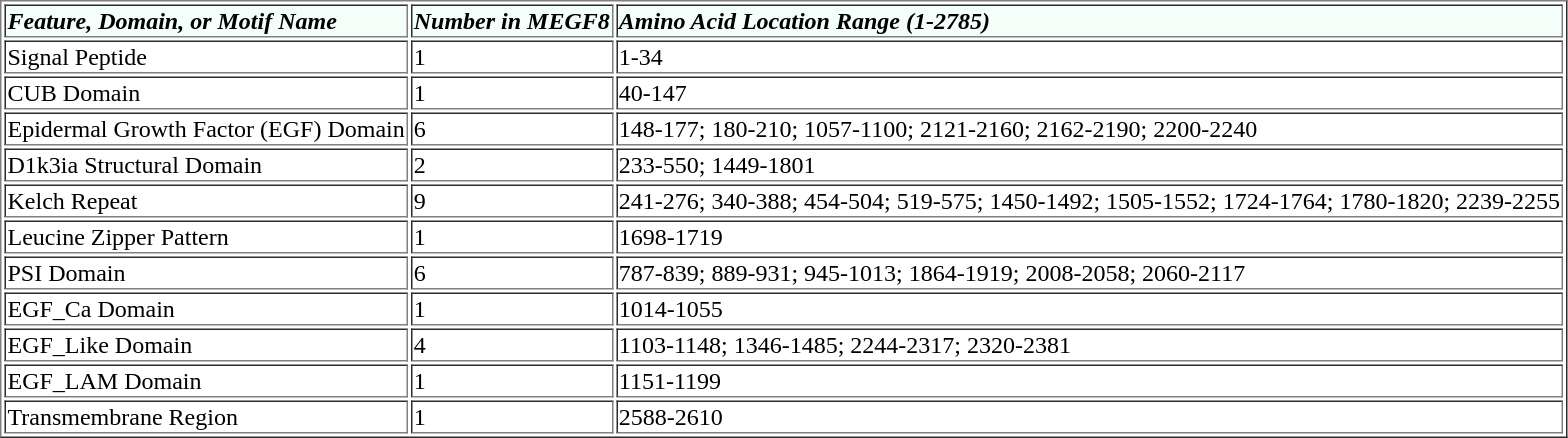<table border="1">
<tr style="background:#F5FFFA;">
<td><strong><em>  Feature, Domain, or Motif Name </em></strong></td>
<td><strong><em> Number in MEGF8</em></strong></td>
<td><strong><em>Amino Acid Location Range (1-2785)</em></strong></td>
</tr>
<tr>
<td>Signal Peptide</td>
<td>1</td>
<td>1-34</td>
</tr>
<tr>
<td>CUB Domain</td>
<td>1</td>
<td>40-147</td>
</tr>
<tr>
<td>Epidermal Growth Factor (EGF) Domain</td>
<td>6</td>
<td>148-177; 180-210; 1057-1100; 2121-2160; 2162-2190; 2200-2240</td>
</tr>
<tr>
<td>D1k3ia Structural Domain</td>
<td>2</td>
<td>233-550; 1449-1801</td>
</tr>
<tr>
<td>Kelch Repeat</td>
<td>9</td>
<td>241-276; 340-388; 454-504; 519-575; 1450-1492; 1505-1552; 1724-1764; 1780-1820; 2239-2255</td>
</tr>
<tr>
<td>Leucine Zipper Pattern</td>
<td>1</td>
<td>1698-1719</td>
</tr>
<tr>
<td>PSI Domain</td>
<td>6</td>
<td>787-839; 889-931; 945-1013; 1864-1919; 2008-2058; 2060-2117</td>
</tr>
<tr>
<td>EGF_Ca Domain</td>
<td>1</td>
<td>1014-1055</td>
</tr>
<tr>
<td>EGF_Like Domain</td>
<td>4</td>
<td>1103-1148; 1346-1485; 2244-2317; 2320-2381</td>
</tr>
<tr>
<td>EGF_LAM Domain</td>
<td>1</td>
<td>1151-1199</td>
</tr>
<tr>
<td>Transmembrane Region</td>
<td>1</td>
<td>2588-2610</td>
</tr>
</table>
